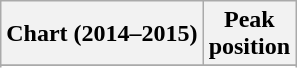<table class="wikitable sortable">
<tr>
<th align="left">Chart (2014–2015)</th>
<th align="center">Peak<br>position</th>
</tr>
<tr>
</tr>
<tr>
</tr>
<tr>
</tr>
<tr>
</tr>
<tr>
</tr>
</table>
